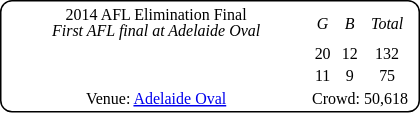<table style="margin-right:4px; margin-top:8px; float:right; border:1px #000 solid; border-radius:8px; background:#fff; font-family:Verdana; font-size:8pt; text-align:center;">
<tr>
<td width=200>2014 AFL Elimination Final<br><em>First AFL final at Adelaide Oval</em></td>
<td><em>G</em></td>
<td><em>B</em></td>
<td><em>Total</em></td>
</tr>
<tr>
<td style="text-align:left"></td>
<td>20</td>
<td>12</td>
<td>132</td>
</tr>
<tr>
<td style="text-align:left"></td>
<td>11</td>
<td>9</td>
<td>75</td>
</tr>
<tr>
<td>Venue: <a href='#'>Adelaide Oval</a></td>
<td colspan=3>Crowd: 50,618</td>
<td colspan=3></td>
</tr>
</table>
